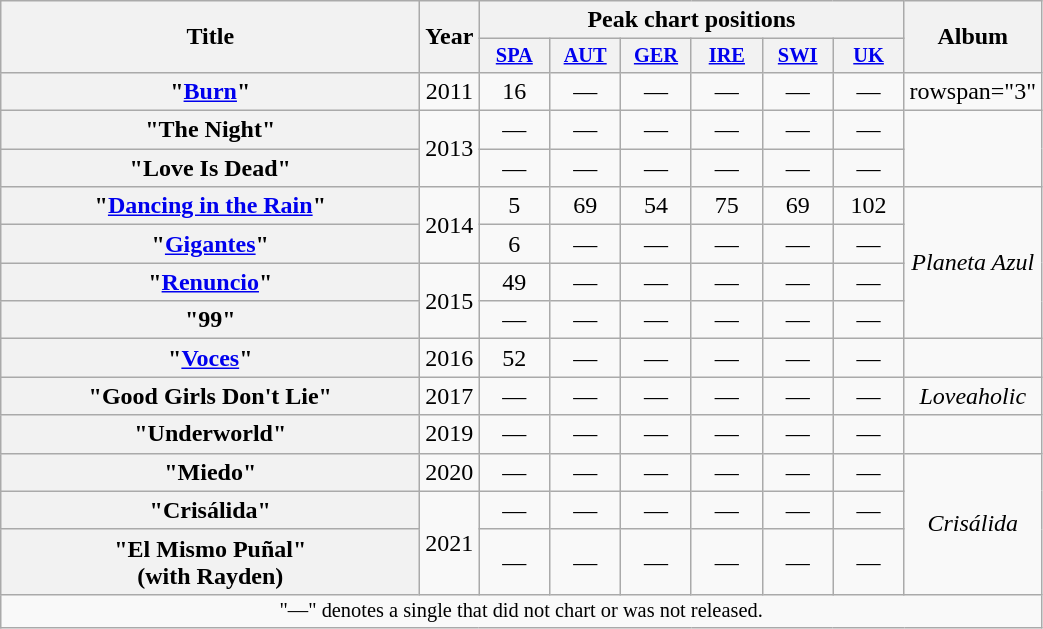<table class="wikitable plainrowheaders" style="text-align:center;">
<tr>
<th scope="col" rowspan="2" style="width:17em;">Title</th>
<th scope="col" rowspan="2" style="width:1em;">Year</th>
<th scope="col" colspan="6">Peak chart positions</th>
<th scope="col" rowspan="2">Album</th>
</tr>
<tr>
<th scope="col" style="width:3em;font-size:85%;"><a href='#'>SPA</a><br></th>
<th scope="col" style="width:3em;font-size:85%;"><a href='#'>AUT</a><br></th>
<th scope="col" style="width:3em;font-size:85%;"><a href='#'>GER</a><br></th>
<th scope="col" style="width:3em;font-size:85%;"><a href='#'>IRE</a><br></th>
<th scope="col" style="width:3em;font-size:85%;"><a href='#'>SWI</a><br></th>
<th scope="col" style="width:3em;font-size:85%;"><a href='#'>UK</a><br></th>
</tr>
<tr>
<th scope="row">"<a href='#'>Burn</a>"</th>
<td>2011</td>
<td>16</td>
<td>—</td>
<td>—</td>
<td>—</td>
<td>—</td>
<td>—</td>
<td>rowspan="3" </td>
</tr>
<tr>
<th scope="row">"The Night"</th>
<td rowspan="2">2013</td>
<td>—</td>
<td>—</td>
<td>—</td>
<td>—</td>
<td>—</td>
<td>—</td>
</tr>
<tr>
<th scope="row">"Love Is Dead"</th>
<td>—</td>
<td>—</td>
<td>—</td>
<td>—</td>
<td>—</td>
<td>—</td>
</tr>
<tr>
<th scope="row">"<a href='#'>Dancing in the Rain</a>"</th>
<td rowspan="2">2014</td>
<td>5</td>
<td>69</td>
<td>54</td>
<td>75</td>
<td>69</td>
<td>102</td>
<td rowspan="4"><em>Planeta Azul</em></td>
</tr>
<tr>
<th scope="row">"<a href='#'>Gigantes</a>"</th>
<td>6</td>
<td>—</td>
<td>—</td>
<td>—</td>
<td>—</td>
<td>—</td>
</tr>
<tr>
<th scope="row">"<a href='#'>Renuncio</a>"</th>
<td rowspan="2">2015</td>
<td>49</td>
<td>—</td>
<td>—</td>
<td>—</td>
<td>—</td>
<td>—</td>
</tr>
<tr>
<th scope="row">"99"</th>
<td>—</td>
<td>—</td>
<td>—</td>
<td>—</td>
<td>—</td>
<td>—</td>
</tr>
<tr>
<th scope="row">"<a href='#'>Voces</a>"</th>
<td>2016</td>
<td>52</td>
<td>—</td>
<td>—</td>
<td>—</td>
<td>—</td>
<td>—</td>
<td></td>
</tr>
<tr>
<th scope="row">"Good Girls Don't Lie"</th>
<td>2017</td>
<td>—</td>
<td>—</td>
<td>—</td>
<td>—</td>
<td>—</td>
<td>—</td>
<td><em>Loveaholic</em></td>
</tr>
<tr>
<th scope="row">"Underworld"</th>
<td>2019</td>
<td>—</td>
<td>—</td>
<td>—</td>
<td>—</td>
<td>—</td>
<td>—</td>
<td></td>
</tr>
<tr>
<th scope="row">"Miedo"</th>
<td>2020</td>
<td>—</td>
<td>—</td>
<td>—</td>
<td>—</td>
<td>—</td>
<td>—</td>
<td rowspan="3"><em>Crisálida</em></td>
</tr>
<tr>
<th scope="row">"Crisálida"</th>
<td rowspan="2">2021</td>
<td>—</td>
<td>—</td>
<td>—</td>
<td>—</td>
<td>—</td>
<td>—</td>
</tr>
<tr>
<th scope="row">"El Mismo Puñal"<br><span>(with Rayden)</span></th>
<td>—</td>
<td>—</td>
<td>—</td>
<td>—</td>
<td>—</td>
<td>—</td>
</tr>
<tr>
<td colspan="18" style="font-size:85%">"—" denotes a single that did not chart or was not released.</td>
</tr>
</table>
